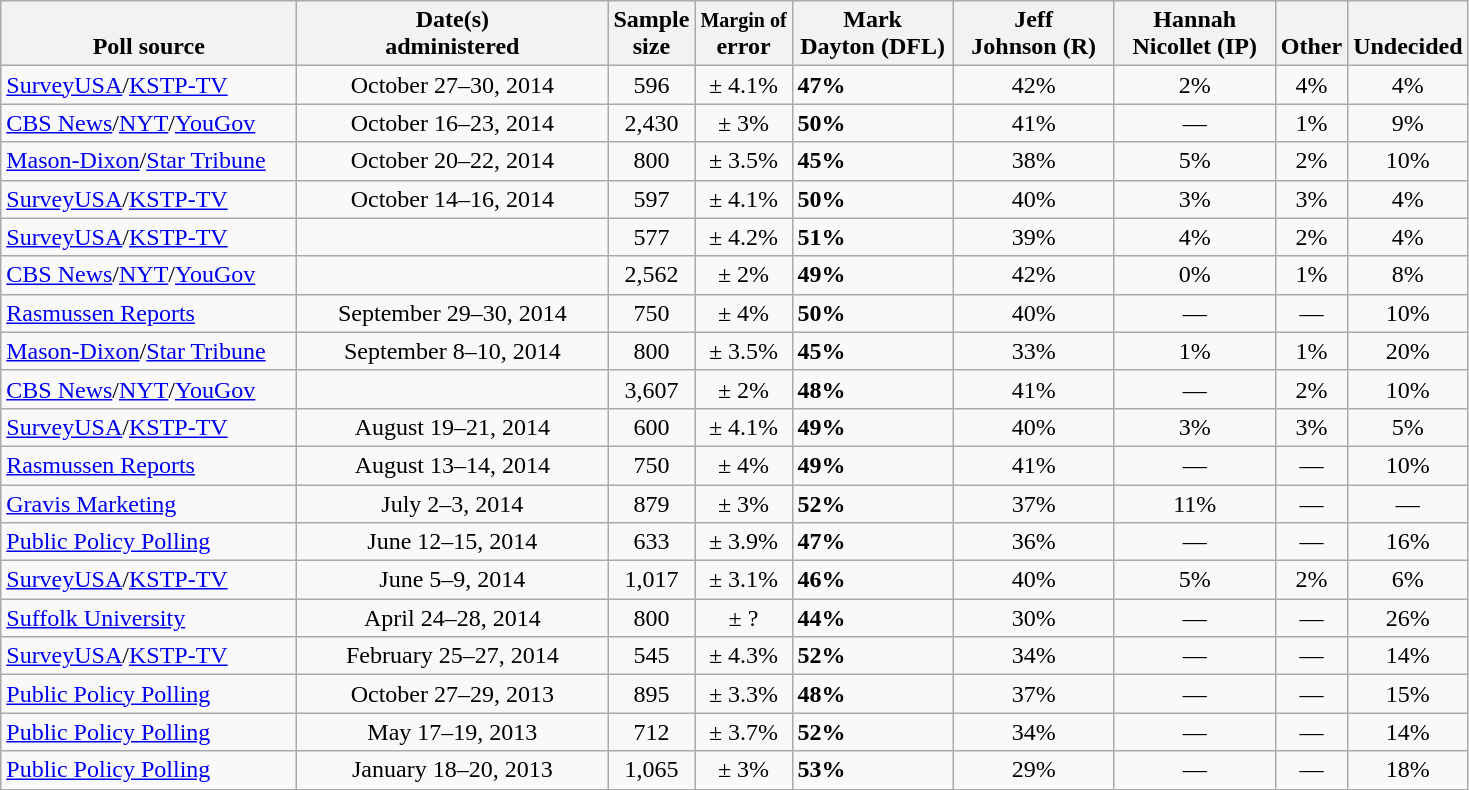<table class="wikitable">
<tr valign= bottom>
<th style="width:190px;">Poll source</th>
<th style="width:200px;">Date(s)<br>administered</th>
<th class=small>Sample<br>size</th>
<th><small>Margin of</small><br>error</th>
<th style="width:100px;">Mark<br>Dayton (DFL)</th>
<th style="width:100px;">Jeff<br>Johnson (R)</th>
<th style="width:100px;">Hannah<br>Nicollet (IP)</th>
<th style="width:40px;">Other</th>
<th style="width:40px;">Undecided</th>
</tr>
<tr>
<td><a href='#'>SurveyUSA</a>/<a href='#'>KSTP-TV</a></td>
<td align=center>October 27–30, 2014</td>
<td align=center>596</td>
<td align=center>± 4.1%</td>
<td><strong>47%</strong></td>
<td align=center>42%</td>
<td align=center>2%</td>
<td align=center>4%</td>
<td align=center>4%</td>
</tr>
<tr>
<td><a href='#'>CBS News</a>/<a href='#'>NYT</a>/<a href='#'>YouGov</a></td>
<td align=center>October 16–23, 2014</td>
<td align=center>2,430</td>
<td align=center>± 3%</td>
<td><strong>50%</strong></td>
<td align=center>41%</td>
<td align=center>—</td>
<td align=center>1%</td>
<td align=center>9%</td>
</tr>
<tr>
<td><a href='#'>Mason-Dixon</a>/<a href='#'>Star Tribune</a></td>
<td align=center>October 20–22, 2014</td>
<td align=center>800</td>
<td align=center>± 3.5%</td>
<td><strong>45%</strong></td>
<td align=center>38%</td>
<td align=center>5%</td>
<td align=center>2%</td>
<td align=center>10%</td>
</tr>
<tr>
<td><a href='#'>SurveyUSA</a>/<a href='#'>KSTP-TV</a></td>
<td align=center>October 14–16, 2014</td>
<td align=center>597</td>
<td align=center>± 4.1%</td>
<td><strong>50%</strong></td>
<td align=center>40%</td>
<td align=center>3%</td>
<td align=center>3%</td>
<td align=center>4%</td>
</tr>
<tr>
<td><a href='#'>SurveyUSA</a>/<a href='#'>KSTP-TV</a></td>
<td align=center></td>
<td align=center>577</td>
<td align=center>± 4.2%</td>
<td><strong>51%</strong></td>
<td align=center>39%</td>
<td align=center>4%</td>
<td align=center>2%</td>
<td align=center>4%</td>
</tr>
<tr>
<td><a href='#'>CBS News</a>/<a href='#'>NYT</a>/<a href='#'>YouGov</a></td>
<td align=center></td>
<td align=center>2,562</td>
<td align=center>± 2%</td>
<td><strong>49%</strong></td>
<td align=center>42%</td>
<td align=center>0%</td>
<td align=center>1%</td>
<td align=center>8%</td>
</tr>
<tr>
<td><a href='#'>Rasmussen Reports</a></td>
<td align=center>September 29–30, 2014</td>
<td align=center>750</td>
<td align=center>± 4%</td>
<td><strong>50%</strong></td>
<td align=center>40%</td>
<td align=center>—</td>
<td align=center>—</td>
<td align=center>10%</td>
</tr>
<tr>
<td><a href='#'>Mason-Dixon</a>/<a href='#'>Star Tribune</a></td>
<td align=center>September 8–10, 2014</td>
<td align=center>800</td>
<td align=center>± 3.5%</td>
<td><strong>45%</strong></td>
<td align=center>33%</td>
<td align=center>1%</td>
<td align=center>1%</td>
<td align=center>20%</td>
</tr>
<tr>
<td><a href='#'>CBS News</a>/<a href='#'>NYT</a>/<a href='#'>YouGov</a></td>
<td align=center></td>
<td align=center>3,607</td>
<td align=center>± 2%</td>
<td><strong>48%</strong></td>
<td align=center>41%</td>
<td align=center>—</td>
<td align=center>2%</td>
<td align=center>10%</td>
</tr>
<tr>
<td><a href='#'>SurveyUSA</a>/<a href='#'>KSTP-TV</a></td>
<td align=center>August 19–21, 2014</td>
<td align=center>600</td>
<td align=center>± 4.1%</td>
<td><strong>49%</strong></td>
<td align=center>40%</td>
<td align=center>3%</td>
<td align=center>3%</td>
<td align=center>5%</td>
</tr>
<tr>
<td><a href='#'>Rasmussen Reports</a></td>
<td align=center>August 13–14, 2014</td>
<td align=center>750</td>
<td align=center>± 4%</td>
<td><strong>49%</strong></td>
<td align=center>41%</td>
<td align=center>—</td>
<td align=center>—</td>
<td align=center>10%</td>
</tr>
<tr>
<td><a href='#'>Gravis Marketing</a></td>
<td align=center>July 2–3, 2014</td>
<td align=center>879</td>
<td align=center>± 3%</td>
<td><strong>52%</strong></td>
<td align=center>37%</td>
<td align=center>11%</td>
<td align=center>—</td>
<td align=center>—</td>
</tr>
<tr>
<td><a href='#'>Public Policy Polling</a></td>
<td align=center>June 12–15, 2014</td>
<td align=center>633</td>
<td align=center>± 3.9%</td>
<td><strong>47%</strong></td>
<td align=center>36%</td>
<td align=center>—</td>
<td align=center>—</td>
<td align=center>16%</td>
</tr>
<tr>
<td><a href='#'>SurveyUSA</a>/<a href='#'>KSTP-TV</a></td>
<td align=center>June 5–9, 2014</td>
<td align=center>1,017</td>
<td align=center>± 3.1%</td>
<td><strong>46%</strong></td>
<td align=center>40%</td>
<td align=center>5%</td>
<td align=center>2%</td>
<td align=center>6%</td>
</tr>
<tr>
<td><a href='#'>Suffolk University</a></td>
<td align=center>April 24–28, 2014</td>
<td align=center>800</td>
<td align=center>± ?</td>
<td><strong>44%</strong></td>
<td align=center>30%</td>
<td align=center>—</td>
<td align=center>—</td>
<td align=center>26%</td>
</tr>
<tr>
<td><a href='#'>SurveyUSA</a>/<a href='#'>KSTP-TV</a></td>
<td align=center>February 25–27, 2014</td>
<td align=center>545</td>
<td align=center>± 4.3%</td>
<td><strong>52%</strong></td>
<td align=center>34%</td>
<td align=center>—</td>
<td align=center>—</td>
<td align=center>14%</td>
</tr>
<tr>
<td><a href='#'>Public Policy Polling</a></td>
<td align=center>October 27–29, 2013</td>
<td align=center>895</td>
<td align=center>± 3.3%</td>
<td><strong>48%</strong></td>
<td align=center>37%</td>
<td align=center>—</td>
<td align=center>—</td>
<td align=center>15%</td>
</tr>
<tr>
<td><a href='#'>Public Policy Polling</a></td>
<td align=center>May 17–19, 2013</td>
<td align=center>712</td>
<td align=center>± 3.7%</td>
<td><strong>52%</strong></td>
<td align=center>34%</td>
<td align=center>—</td>
<td align=center>—</td>
<td align=center>14%</td>
</tr>
<tr>
<td><a href='#'>Public Policy Polling</a></td>
<td align=center>January 18–20, 2013</td>
<td align=center>1,065</td>
<td align=center>± 3%</td>
<td><strong>53%</strong></td>
<td align=center>29%</td>
<td align=center>—</td>
<td align=center>—</td>
<td align=center>18%</td>
</tr>
</table>
